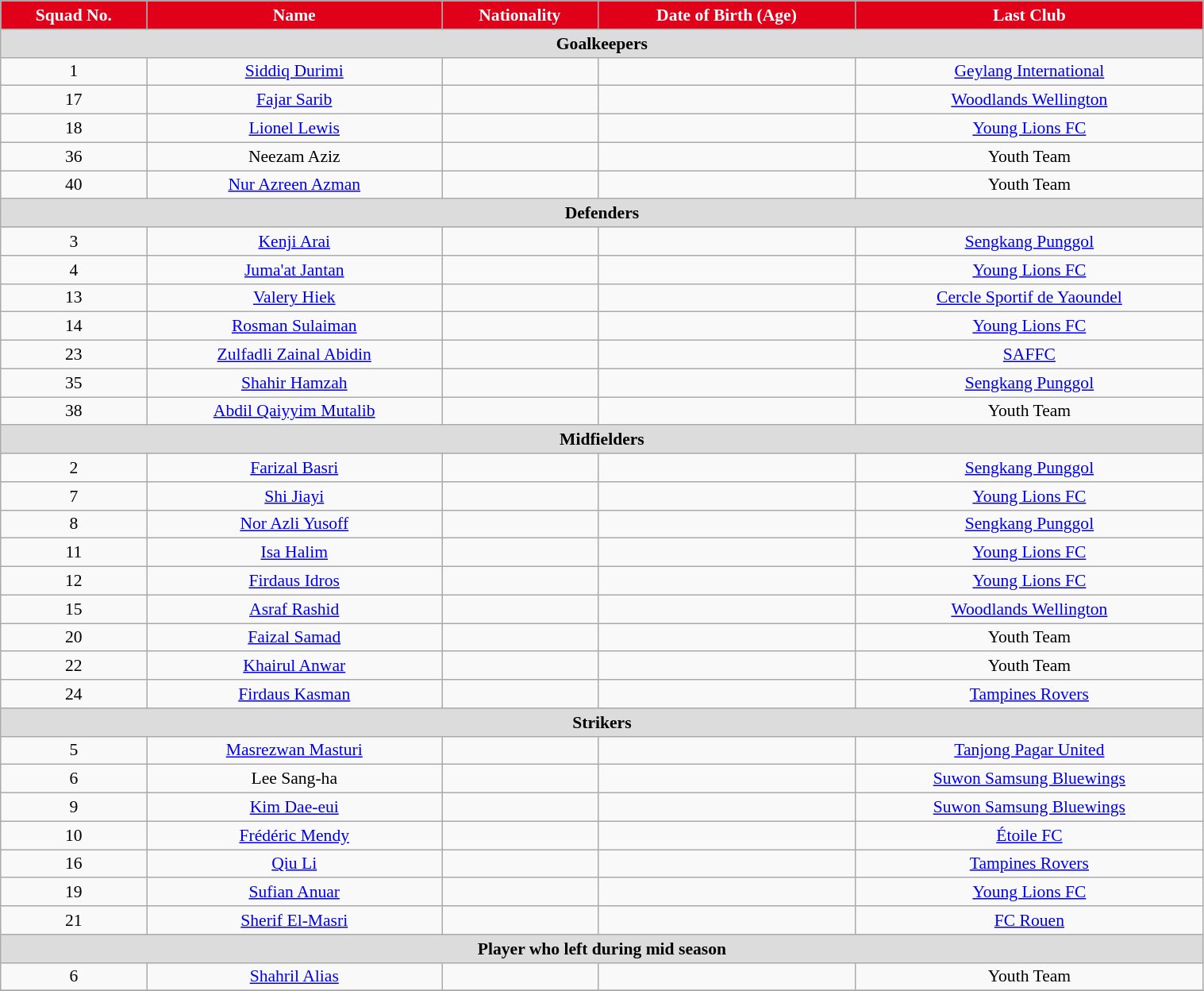<table class="wikitable" style="text-align:center; font-size:90%; width:80%;">
<tr>
<th style="background:#e1001a; color:white; text-align:center;">Squad No.</th>
<th style="background:#e1001a; color:white; text-align:center;">Name</th>
<th style="background:#e1001a; color:white; text-align:center;">Nationality</th>
<th style="background:#e1001a; color:white; text-align:center;">Date of Birth (Age)</th>
<th style="background:#e1001a; color:white; text-align:center;">Last Club</th>
</tr>
<tr>
<th colspan="5" style="background:#dcdcdc; text-align:center">Goalkeepers</th>
</tr>
<tr>
<td>1</td>
<td><a href='#'>Siddiq Durimi</a></td>
<td></td>
<td></td>
<td> <a href='#'>Geylang International</a></td>
</tr>
<tr>
<td>17</td>
<td><a href='#'>Fajar Sarib</a></td>
<td></td>
<td></td>
<td> <a href='#'>Woodlands Wellington</a></td>
</tr>
<tr>
<td>18</td>
<td><a href='#'>Lionel Lewis</a></td>
<td></td>
<td></td>
<td> <a href='#'>Young Lions FC</a></td>
</tr>
<tr>
<td>36</td>
<td>Neezam Aziz</td>
<td></td>
<td></td>
<td>Youth Team</td>
</tr>
<tr>
<td>40</td>
<td><a href='#'>Nur Azreen Azman</a></td>
<td></td>
<td></td>
<td>Youth Team</td>
</tr>
<tr>
<th colspan="5" style="background:#dcdcdc; text-align:center">Defenders</th>
</tr>
<tr>
<td>3</td>
<td><a href='#'>Kenji Arai</a></td>
<td></td>
<td></td>
<td> <a href='#'>Sengkang Punggol</a></td>
</tr>
<tr>
<td>4</td>
<td><a href='#'>Juma'at Jantan</a></td>
<td></td>
<td></td>
<td> <a href='#'>Young Lions FC</a></td>
</tr>
<tr>
<td>13</td>
<td><a href='#'>Valery Hiek</a></td>
<td></td>
<td></td>
<td> <a href='#'>Cercle Sportif de Yaoundel</a></td>
</tr>
<tr>
<td>14</td>
<td><a href='#'>Rosman Sulaiman</a></td>
<td></td>
<td></td>
<td> <a href='#'>Young Lions FC</a></td>
</tr>
<tr>
<td>23</td>
<td><a href='#'>Zulfadli Zainal Abidin</a></td>
<td></td>
<td></td>
<td> <a href='#'>SAFFC</a></td>
</tr>
<tr>
<td>35</td>
<td><a href='#'>Shahir Hamzah</a></td>
<td></td>
<td></td>
<td> <a href='#'>Sengkang Punggol</a></td>
</tr>
<tr>
<td>38</td>
<td><a href='#'>Abdil Qaiyyim Mutalib</a></td>
<td></td>
<td></td>
<td>Youth Team</td>
</tr>
<tr>
<th colspan="5" style="background:#dcdcdc; text-align:center">Midfielders</th>
</tr>
<tr>
<td>2</td>
<td><a href='#'>Farizal Basri</a></td>
<td></td>
<td></td>
<td> <a href='#'>Sengkang Punggol</a></td>
</tr>
<tr>
<td>7</td>
<td><a href='#'>Shi Jiayi</a></td>
<td></td>
<td></td>
<td> <a href='#'>Young Lions FC</a></td>
</tr>
<tr>
<td>8</td>
<td><a href='#'>Nor Azli Yusoff</a></td>
<td></td>
<td></td>
<td> <a href='#'>Sengkang Punggol</a></td>
</tr>
<tr>
<td>11</td>
<td><a href='#'>Isa Halim</a></td>
<td></td>
<td></td>
<td> <a href='#'>Young Lions FC</a></td>
</tr>
<tr>
<td>12</td>
<td><a href='#'>Firdaus Idros</a></td>
<td></td>
<td></td>
<td> <a href='#'>Young Lions FC</a></td>
</tr>
<tr>
<td>15</td>
<td><a href='#'>Asraf Rashid</a></td>
<td></td>
<td></td>
<td> <a href='#'>Woodlands Wellington</a></td>
</tr>
<tr>
<td>20</td>
<td><a href='#'>Faizal Samad</a></td>
<td></td>
<td></td>
<td>Youth Team</td>
</tr>
<tr>
<td>22</td>
<td><a href='#'>Khairul Anwar</a></td>
<td></td>
<td></td>
<td>Youth Team</td>
</tr>
<tr>
<td>24</td>
<td><a href='#'>Firdaus Kasman</a></td>
<td></td>
<td></td>
<td> <a href='#'>Tampines Rovers</a></td>
</tr>
<tr>
<th colspan="5" style="background:#dcdcdc; text-align:center">Strikers</th>
</tr>
<tr>
<td>5</td>
<td><a href='#'>Masrezwan Masturi</a></td>
<td></td>
<td></td>
<td> <a href='#'>Tanjong Pagar United</a></td>
</tr>
<tr>
<td>6</td>
<td>Lee Sang-ha</td>
<td></td>
<td></td>
<td> <a href='#'>Suwon Samsung Bluewings</a></td>
</tr>
<tr>
<td>9</td>
<td><a href='#'>Kim Dae-eui</a></td>
<td></td>
<td></td>
<td> <a href='#'>Suwon Samsung Bluewings</a></td>
</tr>
<tr>
<td>10</td>
<td><a href='#'>Frédéric Mendy</a></td>
<td></td>
<td></td>
<td> <a href='#'>Étoile FC</a></td>
</tr>
<tr>
<td>16</td>
<td><a href='#'>Qiu Li</a></td>
<td></td>
<td></td>
<td> <a href='#'>Tampines Rovers</a></td>
</tr>
<tr>
<td>19</td>
<td><a href='#'>Sufian Anuar</a></td>
<td></td>
<td></td>
<td> <a href='#'>Young Lions FC</a></td>
</tr>
<tr>
<td>21</td>
<td><a href='#'>Sherif El-Masri</a></td>
<td></td>
<td></td>
<td> <a href='#'>FC Rouen</a></td>
</tr>
<tr>
<th colspan="5" style="background:#dcdcdc; text-align:center">Player who left during mid season</th>
</tr>
<tr>
<td>6</td>
<td><a href='#'>Shahril Alias</a></td>
<td></td>
<td></td>
<td>Youth Team</td>
</tr>
<tr>
</tr>
</table>
